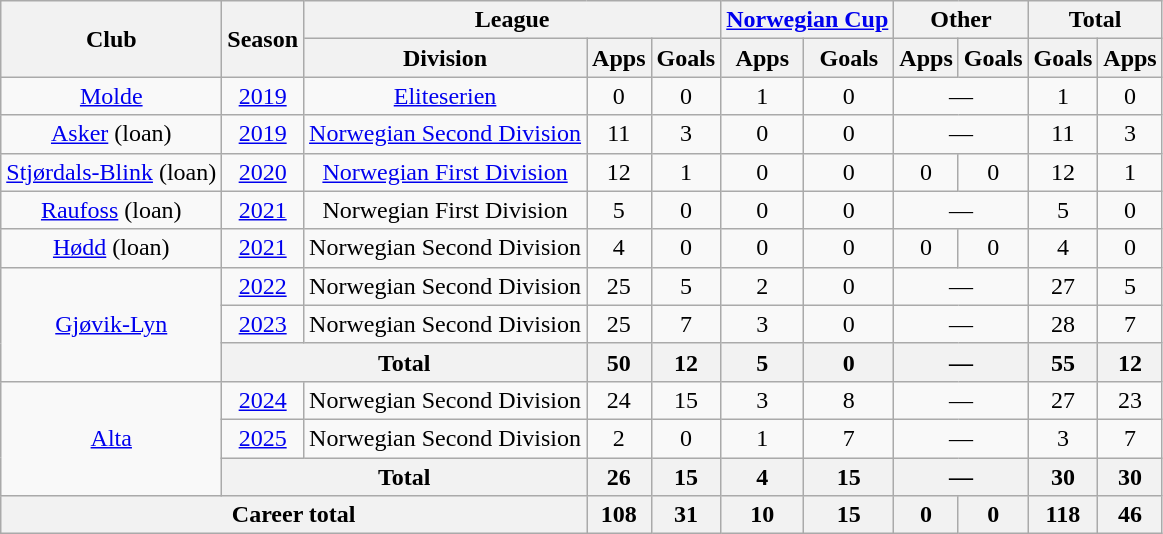<table class="wikitable" style="text-align: center;">
<tr>
<th rowspan="2">Club</th>
<th rowspan="2">Season</th>
<th colspan="3">League</th>
<th colspan="2"><a href='#'>Norwegian Cup</a></th>
<th colspan="2">Other</th>
<th colspan="2">Total</th>
</tr>
<tr>
<th>Division</th>
<th>Apps</th>
<th>Goals</th>
<th>Apps</th>
<th>Goals</th>
<th>Apps</th>
<th>Goals</th>
<th>Goals</th>
<th>Apps</th>
</tr>
<tr>
<td><a href='#'>Molde</a></td>
<td><a href='#'>2019</a></td>
<td><a href='#'>Eliteserien</a></td>
<td>0</td>
<td>0</td>
<td>1</td>
<td>0</td>
<td colspan="2">—</td>
<td>1</td>
<td>0</td>
</tr>
<tr>
<td><a href='#'>Asker</a> (loan)</td>
<td><a href='#'>2019</a></td>
<td><a href='#'>Norwegian Second Division</a></td>
<td>11</td>
<td>3</td>
<td>0</td>
<td>0</td>
<td colspan="2">—</td>
<td>11</td>
<td>3</td>
</tr>
<tr>
<td><a href='#'>Stjørdals-Blink</a> (loan)</td>
<td><a href='#'>2020</a></td>
<td><a href='#'>Norwegian First Division</a></td>
<td>12</td>
<td>1</td>
<td>0</td>
<td>0</td>
<td>0</td>
<td>0</td>
<td>12</td>
<td>1</td>
</tr>
<tr>
<td><a href='#'>Raufoss</a> (loan)</td>
<td><a href='#'>2021</a></td>
<td>Norwegian First Division</td>
<td>5</td>
<td>0</td>
<td>0</td>
<td>0</td>
<td colspan="2">—</td>
<td>5</td>
<td>0</td>
</tr>
<tr>
<td><a href='#'>Hødd</a> (loan)</td>
<td><a href='#'>2021</a></td>
<td>Norwegian Second Division</td>
<td>4</td>
<td>0</td>
<td>0</td>
<td>0</td>
<td>0</td>
<td>0</td>
<td>4</td>
<td>0</td>
</tr>
<tr>
<td rowspan="3"><a href='#'>Gjøvik-Lyn</a></td>
<td><a href='#'>2022</a></td>
<td>Norwegian Second Division</td>
<td>25</td>
<td>5</td>
<td>2</td>
<td>0</td>
<td colspan="2">—</td>
<td>27</td>
<td>5</td>
</tr>
<tr>
<td><a href='#'>2023</a></td>
<td>Norwegian Second Division</td>
<td>25</td>
<td>7</td>
<td>3</td>
<td>0</td>
<td colspan="2">—</td>
<td>28</td>
<td>7</td>
</tr>
<tr>
<th colspan="2">Total</th>
<th>50</th>
<th>12</th>
<th>5</th>
<th>0</th>
<th colspan="2">—</th>
<th>55</th>
<th>12</th>
</tr>
<tr>
<td rowspan="3"><a href='#'>Alta</a></td>
<td><a href='#'>2024</a></td>
<td>Norwegian Second Division</td>
<td>24</td>
<td>15</td>
<td>3</td>
<td>8</td>
<td colspan="2">—</td>
<td>27</td>
<td>23</td>
</tr>
<tr>
<td><a href='#'>2025</a></td>
<td>Norwegian Second Division</td>
<td>2</td>
<td>0</td>
<td>1</td>
<td>7</td>
<td colspan="2">—</td>
<td>3</td>
<td>7</td>
</tr>
<tr>
<th colspan="2">Total</th>
<th>26</th>
<th>15</th>
<th>4</th>
<th>15</th>
<th colspan="2">—</th>
<th>30</th>
<th>30</th>
</tr>
<tr>
<th colspan="3">Career total</th>
<th>108</th>
<th>31</th>
<th>10</th>
<th>15</th>
<th>0</th>
<th>0</th>
<th>118</th>
<th>46</th>
</tr>
</table>
